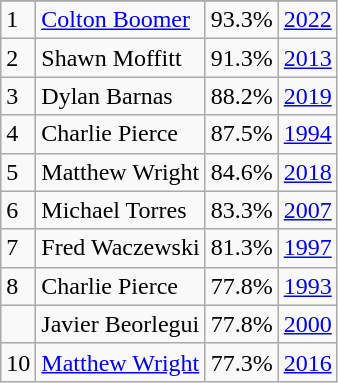<table class="wikitable">
<tr>
</tr>
<tr>
<td>1</td>
<td><a href='#'>Colton Boomer</a></td>
<td><abbr>93.3%</abbr></td>
<td><a href='#'>2022</a></td>
</tr>
<tr>
<td>2</td>
<td>Shawn Moffitt</td>
<td><abbr>91.3%</abbr></td>
<td><a href='#'>2013</a></td>
</tr>
<tr>
<td>3</td>
<td>Dylan Barnas</td>
<td><abbr>88.2%</abbr></td>
<td><a href='#'>2019</a></td>
</tr>
<tr>
<td>4</td>
<td>Charlie Pierce</td>
<td><abbr>87.5%</abbr></td>
<td><a href='#'>1994</a></td>
</tr>
<tr>
<td>5</td>
<td>Matthew Wright</td>
<td><abbr>84.6%</abbr></td>
<td><a href='#'>2018</a></td>
</tr>
<tr>
<td>6</td>
<td>Michael Torres</td>
<td><abbr>83.3%</abbr></td>
<td><a href='#'>2007</a></td>
</tr>
<tr>
<td>7</td>
<td>Fred Waczewski</td>
<td><abbr>81.3%</abbr></td>
<td><a href='#'>1997</a></td>
</tr>
<tr>
<td>8</td>
<td>Charlie Pierce</td>
<td><abbr>77.8%</abbr></td>
<td><a href='#'>1993</a></td>
</tr>
<tr>
<td></td>
<td>Javier Beorlegui</td>
<td><abbr>77.8%</abbr></td>
<td><a href='#'>2000</a></td>
</tr>
<tr>
<td>10</td>
<td><a href='#'>Matthew Wright</a></td>
<td><abbr>77.3%</abbr></td>
<td><a href='#'>2016</a></td>
</tr>
</table>
